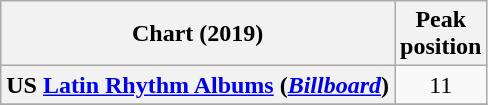<table class="wikitable sortable plainrowheaders" style="text-align:center">
<tr>
<th scope="col">Chart (2019)</th>
<th scope="col">Peak<br>position</th>
</tr>
<tr>
<th scope="row">US <a href='#'>Latin Rhythm Albums</a> (<em><a href='#'>Billboard</a></em>)</th>
<td>11</td>
</tr>
<tr>
</tr>
</table>
